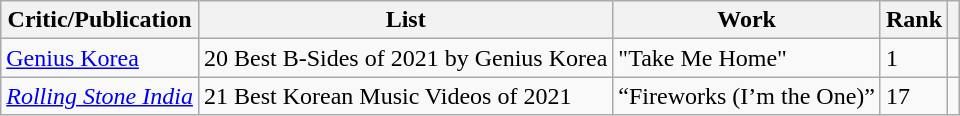<table class="wikitable sortable">
<tr>
<th>Critic/Publication</th>
<th>List</th>
<th>Work</th>
<th>Rank</th>
<th class="unsortable"></th>
</tr>
<tr>
<td><a href='#'>Genius Korea</a></td>
<td>20 Best B-Sides of 2021 by Genius Korea</td>
<td>"Take Me Home"</td>
<td>1</td>
<td></td>
</tr>
<tr>
<td><em><a href='#'>Rolling Stone India</a></em></td>
<td>21 Best Korean Music Videos of 2021</td>
<td>“Fireworks (I’m the One)”</td>
<td>17</td>
<td></td>
</tr>
</table>
